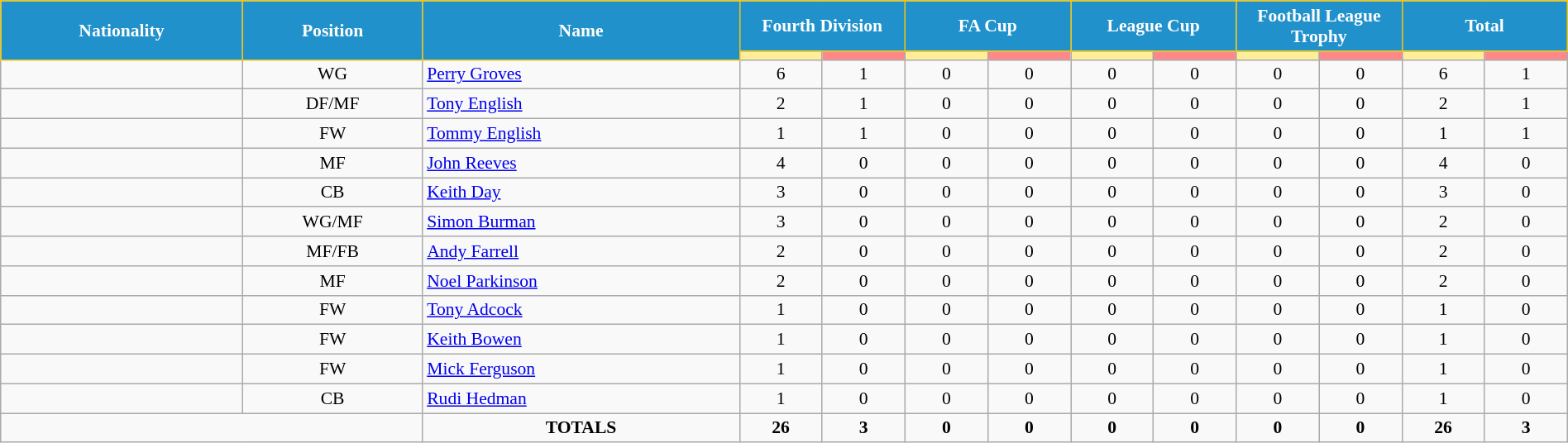<table class="wikitable" style="text-align:center; font-size:90%; width:100%;">
<tr>
<th rowspan="2" style="background:#2191CC; color:white; border:1px solid #F7C408; text-align:center;">Nationality</th>
<th rowspan="2" style="background:#2191CC; color:white; border:1px solid #F7C408; text-align:center;">Position</th>
<th rowspan="2" style="background:#2191CC; color:white; border:1px solid #F7C408; text-align:center;">Name</th>
<th colspan="2" style="background:#2191CC; color:white; border:1px solid #F7C408; text-align:center;">Fourth Division</th>
<th colspan="2" style="background:#2191CC; color:white; border:1px solid #F7C408; text-align:center;">FA Cup</th>
<th colspan="2" style="background:#2191CC; color:white; border:1px solid #F7C408; text-align:center;">League Cup</th>
<th colspan="2" style="background:#2191CC; color:white; border:1px solid #F7C408; text-align:center;">Football League Trophy</th>
<th colspan="2" style="background:#2191CC; color:white; border:1px solid #F7C408; text-align:center;">Total</th>
</tr>
<tr>
<th width=60 style="background: #FFEE99"></th>
<th width=60 style="background: #FF8888"></th>
<th width=60 style="background: #FFEE99"></th>
<th width=60 style="background: #FF8888"></th>
<th width=60 style="background: #FFEE99"></th>
<th width=60 style="background: #FF8888"></th>
<th width=60 style="background: #FFEE99"></th>
<th width=60 style="background: #FF8888"></th>
<th width=60 style="background: #FFEE99"></th>
<th width=60 style="background: #FF8888"></th>
</tr>
<tr>
<td></td>
<td>WG</td>
<td align="left"><a href='#'>Perry Groves</a></td>
<td>6</td>
<td>1</td>
<td>0</td>
<td>0</td>
<td>0</td>
<td>0</td>
<td>0</td>
<td>0</td>
<td>6</td>
<td>1</td>
</tr>
<tr>
<td></td>
<td>DF/MF</td>
<td align="left"><a href='#'>Tony English</a></td>
<td>2</td>
<td>1</td>
<td>0</td>
<td>0</td>
<td>0</td>
<td>0</td>
<td>0</td>
<td>0</td>
<td>2</td>
<td>1</td>
</tr>
<tr>
<td></td>
<td>FW</td>
<td align="left"><a href='#'>Tommy English</a></td>
<td>1</td>
<td>1</td>
<td>0</td>
<td>0</td>
<td>0</td>
<td>0</td>
<td>0</td>
<td>0</td>
<td>1</td>
<td>1</td>
</tr>
<tr>
<td></td>
<td>MF</td>
<td align="left"><a href='#'>John Reeves</a></td>
<td>4</td>
<td>0</td>
<td>0</td>
<td>0</td>
<td>0</td>
<td>0</td>
<td>0</td>
<td>0</td>
<td>4</td>
<td>0</td>
</tr>
<tr>
<td></td>
<td>CB</td>
<td align="left"><a href='#'>Keith Day</a></td>
<td>3</td>
<td>0</td>
<td>0</td>
<td>0</td>
<td>0</td>
<td>0</td>
<td>0</td>
<td>0</td>
<td>3</td>
<td>0</td>
</tr>
<tr>
<td></td>
<td>WG/MF</td>
<td align="left"><a href='#'>Simon Burman</a></td>
<td>3</td>
<td>0</td>
<td>0</td>
<td>0</td>
<td>0</td>
<td>0</td>
<td>0</td>
<td>0</td>
<td>2</td>
<td>0</td>
</tr>
<tr>
<td></td>
<td>MF/FB</td>
<td align="left"><a href='#'>Andy Farrell</a></td>
<td>2</td>
<td>0</td>
<td>0</td>
<td>0</td>
<td>0</td>
<td>0</td>
<td>0</td>
<td>0</td>
<td>2</td>
<td>0</td>
</tr>
<tr>
<td></td>
<td>MF</td>
<td align="left"><a href='#'>Noel Parkinson</a></td>
<td>2</td>
<td>0</td>
<td>0</td>
<td>0</td>
<td>0</td>
<td>0</td>
<td>0</td>
<td>0</td>
<td>2</td>
<td>0</td>
</tr>
<tr>
<td></td>
<td>FW</td>
<td align="left"><a href='#'>Tony Adcock</a></td>
<td>1</td>
<td>0</td>
<td>0</td>
<td>0</td>
<td>0</td>
<td>0</td>
<td>0</td>
<td>0</td>
<td>1</td>
<td>0</td>
</tr>
<tr>
<td></td>
<td>FW</td>
<td align="left"><a href='#'>Keith Bowen</a></td>
<td>1</td>
<td>0</td>
<td>0</td>
<td>0</td>
<td>0</td>
<td>0</td>
<td>0</td>
<td>0</td>
<td>1</td>
<td>0</td>
</tr>
<tr>
<td></td>
<td>FW</td>
<td align="left"><a href='#'>Mick Ferguson</a></td>
<td>1</td>
<td>0</td>
<td>0</td>
<td>0</td>
<td>0</td>
<td>0</td>
<td>0</td>
<td>0</td>
<td>1</td>
<td>0</td>
</tr>
<tr>
<td></td>
<td>CB</td>
<td align="left"><a href='#'>Rudi Hedman</a></td>
<td>1</td>
<td>0</td>
<td>0</td>
<td>0</td>
<td>0</td>
<td>0</td>
<td>0</td>
<td>0</td>
<td>1</td>
<td>0</td>
</tr>
<tr>
<td colspan="2"></td>
<td><strong>TOTALS</strong></td>
<td><strong>26</strong></td>
<td><strong>3</strong></td>
<td><strong>0</strong></td>
<td><strong>0</strong></td>
<td><strong>0</strong></td>
<td><strong>0</strong></td>
<td><strong>0</strong></td>
<td><strong>0</strong></td>
<td><strong>26</strong></td>
<td><strong>3</strong></td>
</tr>
</table>
